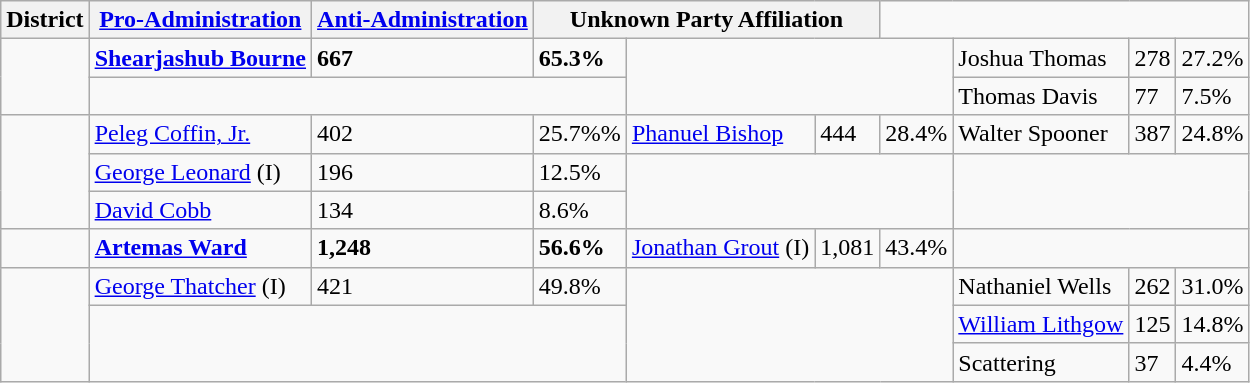<table class=wikitable>
<tr>
<th>District</th>
<th><a href='#'>Pro-Administration</a></th>
<th><a href='#'>Anti-Administration</a></th>
<th colspan="3">Unknown Party Affiliation</th>
</tr>
<tr>
<td rowspan=2></td>
<td><strong><a href='#'>Shearjashub Bourne</a></strong></td>
<td><strong>667</strong></td>
<td><strong>65.3%</strong></td>
<td rowspan=2 colspan=3></td>
<td>Joshua Thomas</td>
<td>278</td>
<td>27.2%</td>
</tr>
<tr>
<td colspan=3></td>
<td>Thomas Davis</td>
<td>77</td>
<td>7.5%</td>
</tr>
<tr>
<td rowspan=3></td>
<td><a href='#'>Peleg Coffin, Jr.</a></td>
<td>402</td>
<td>25.7%%</td>
<td><a href='#'>Phanuel Bishop</a></td>
<td>444</td>
<td>28.4%</td>
<td>Walter Spooner</td>
<td>387</td>
<td>24.8%</td>
</tr>
<tr>
<td><a href='#'>George Leonard</a> (I)</td>
<td>196</td>
<td>12.5%</td>
<td colspan=3 rowspan=2></td>
<td colspan=3 rowspan=2></td>
</tr>
<tr>
<td><a href='#'>David Cobb</a></td>
<td>134</td>
<td>8.6%</td>
</tr>
<tr>
<td></td>
<td><strong><a href='#'>Artemas Ward</a></strong></td>
<td><strong>1,248</strong></td>
<td><strong>56.6%</strong></td>
<td><a href='#'>Jonathan Grout</a> (I)</td>
<td>1,081</td>
<td>43.4%</td>
<td colspan=3></td>
</tr>
<tr>
<td rowspan=3></td>
<td><a href='#'>George Thatcher</a> (I)</td>
<td>421</td>
<td>49.8%</td>
<td colspan=3 rowspan=3></td>
<td>Nathaniel Wells</td>
<td>262</td>
<td>31.0%</td>
</tr>
<tr>
<td rowspan=2 colspan=3></td>
<td><a href='#'>William Lithgow</a></td>
<td>125</td>
<td>14.8%</td>
</tr>
<tr>
<td>Scattering</td>
<td>37</td>
<td>4.4%</td>
</tr>
</table>
